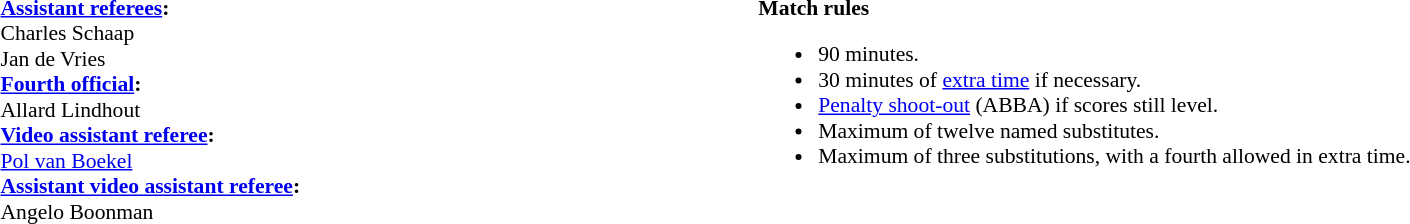<table style="width:100%; font-size:90%;">
<tr>
<td style="width:40%; vertical-align:top;"><br><strong><a href='#'>Assistant referees</a>:</strong>
<br>Charles Schaap
<br>Jan de Vries
<br><strong><a href='#'>Fourth official</a>:</strong>
<br>Allard Lindhout
<br><strong><a href='#'>Video assistant referee</a>:</strong>
<br><a href='#'>Pol van Boekel</a>
<br><strong><a href='#'>Assistant video assistant referee</a>:</strong>
<br>Angelo Boonman</td>
<td style="width:60%; vertical-align:top;"><br><strong>Match rules</strong><ul><li>90 minutes.</li><li>30 minutes of <a href='#'>extra time</a> if necessary.</li><li><a href='#'>Penalty shoot-out</a> (ABBA) if scores still level.</li><li>Maximum of twelve named substitutes.</li><li>Maximum of three substitutions, with a fourth allowed in extra time.</li></ul></td>
</tr>
</table>
